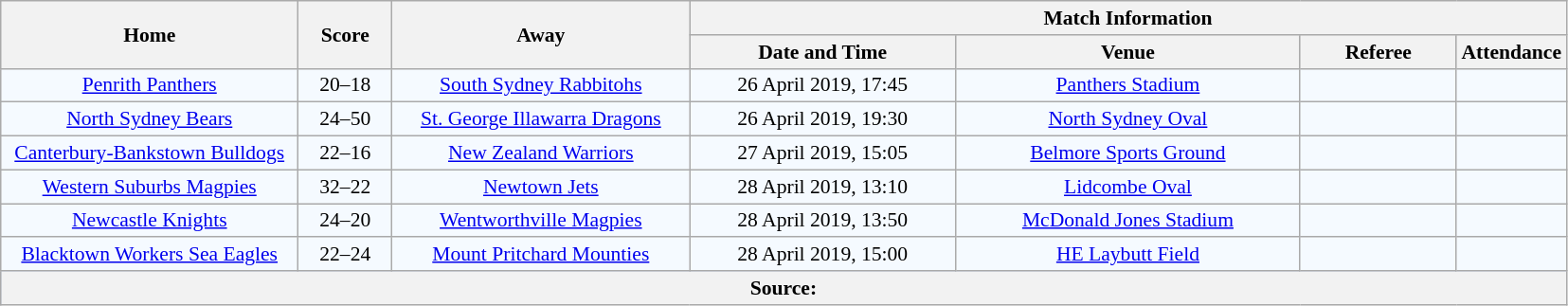<table class="wikitable" style="border-collapse:collapse; font-size:90%; text-align:center;">
<tr>
<th rowspan="2" width="19%">Home</th>
<th rowspan="2" width="6%">Score</th>
<th rowspan="2" width="19%">Away</th>
<th colspan="4">Match Information</th>
</tr>
<tr bgcolor="#CCCCCC">
<th width="17%">Date and Time</th>
<th width="22%">Venue</th>
<th width="10%">Referee</th>
<th width="7%">Attendance</th>
</tr>
<tr bgcolor="#F5FAFF">
<td> <a href='#'>Penrith Panthers</a></td>
<td>20–18</td>
<td> <a href='#'>South Sydney Rabbitohs</a></td>
<td>26 April 2019, 17:45</td>
<td><a href='#'>Panthers Stadium</a></td>
<td></td>
<td></td>
</tr>
<tr bgcolor="#F5FAFF">
<td> <a href='#'>North Sydney Bears</a></td>
<td>24–50</td>
<td> <a href='#'>St. George Illawarra Dragons</a></td>
<td>26 April 2019, 19:30</td>
<td><a href='#'>North Sydney Oval</a></td>
<td></td>
<td></td>
</tr>
<tr bgcolor="#F5FAFF">
<td> <a href='#'>Canterbury-Bankstown Bulldogs</a></td>
<td>22–16</td>
<td> <a href='#'>New Zealand Warriors</a></td>
<td>27 April 2019, 15:05</td>
<td><a href='#'>Belmore Sports Ground</a></td>
<td></td>
<td></td>
</tr>
<tr bgcolor="#F5FAFF">
<td> <a href='#'>Western Suburbs Magpies</a></td>
<td>32–22</td>
<td> <a href='#'>Newtown Jets</a></td>
<td>28 April 2019, 13:10</td>
<td><a href='#'>Lidcombe Oval</a></td>
<td></td>
<td></td>
</tr>
<tr bgcolor="#F5FAFF">
<td> <a href='#'>Newcastle Knights</a></td>
<td>24–20</td>
<td> <a href='#'>Wentworthville Magpies</a></td>
<td>28 April 2019, 13:50</td>
<td><a href='#'>McDonald Jones Stadium</a></td>
<td></td>
<td></td>
</tr>
<tr bgcolor="#F5FAFF">
<td> <a href='#'>Blacktown Workers Sea Eagles</a></td>
<td>22–24</td>
<td> <a href='#'>Mount Pritchard Mounties</a></td>
<td>28 April 2019, 15:00</td>
<td><a href='#'>HE Laybutt Field</a></td>
<td></td>
<td></td>
</tr>
<tr bgcolor="#C1D8FF">
<th colspan="7">Source:</th>
</tr>
</table>
